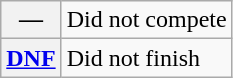<table class="wikitable">
<tr>
<th scope="row">—</th>
<td>Did not compete</td>
</tr>
<tr>
<th scope="row"><a href='#'>DNF</a></th>
<td>Did not finish</td>
</tr>
</table>
